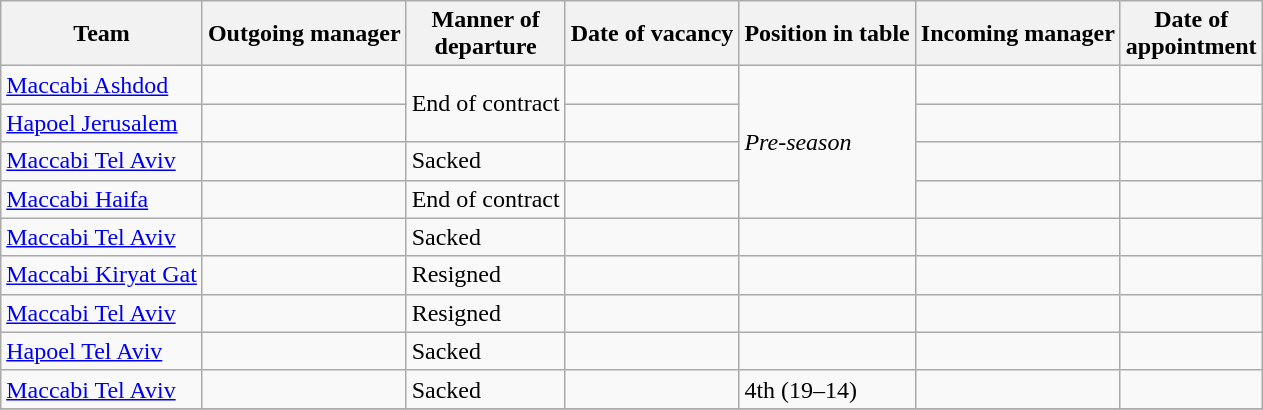<table class="wikitable sortable">
<tr>
<th>Team</th>
<th>Outgoing manager</th>
<th>Manner of<br>departure</th>
<th>Date of vacancy</th>
<th>Position in table</th>
<th>Incoming manager</th>
<th>Date of<br>appointment</th>
</tr>
<tr>
<td><a href='#'>Maccabi Ashdod</a></td>
<td> </td>
<td rowspan=2>End of contract</td>
<td></td>
<td rowspan=4><em>Pre-season</em></td>
<td> </td>
<td></td>
</tr>
<tr>
<td><a href='#'>Hapoel Jerusalem</a></td>
<td> </td>
<td></td>
<td> </td>
<td></td>
</tr>
<tr>
<td><a href='#'>Maccabi Tel Aviv</a></td>
<td> </td>
<td>Sacked</td>
<td></td>
<td> </td>
<td></td>
</tr>
<tr>
<td><a href='#'>Maccabi Haifa</a></td>
<td> </td>
<td>End of contract</td>
<td></td>
<td> </td>
<td></td>
</tr>
<tr>
<td><a href='#'>Maccabi Tel Aviv</a></td>
<td> </td>
<td>Sacked</td>
<td></td>
<td></td>
<td> </td>
<td></td>
</tr>
<tr>
<td><a href='#'>Maccabi Kiryat Gat</a></td>
<td> </td>
<td>Resigned</td>
<td></td>
<td></td>
<td> </td>
<td></td>
</tr>
<tr>
<td><a href='#'>Maccabi Tel Aviv</a></td>
<td> </td>
<td>Resigned</td>
<td></td>
<td></td>
<td> </td>
<td></td>
</tr>
<tr>
<td><a href='#'>Hapoel Tel Aviv</a></td>
<td> </td>
<td>Sacked</td>
<td></td>
<td></td>
<td> </td>
<td></td>
</tr>
<tr>
<td><a href='#'>Maccabi Tel Aviv</a></td>
<td> </td>
<td>Sacked</td>
<td></td>
<td>4th (19–14)</td>
<td> </td>
<td></td>
</tr>
<tr>
</tr>
</table>
